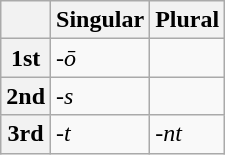<table class="wikitable">
<tr>
<th></th>
<th>Singular</th>
<th>Plural</th>
</tr>
<tr>
<th>1st</th>
<td><em>-ō</em></td>
<td></td>
</tr>
<tr>
<th>2nd</th>
<td><em>-s</em></td>
<td></td>
</tr>
<tr>
<th>3rd</th>
<td><em>-t</em></td>
<td><em>-nt</em></td>
</tr>
</table>
